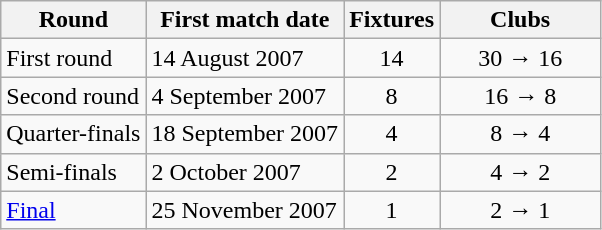<table class="wikitable" style="text-align: center">
<tr>
<th>Round</th>
<th>First match date</th>
<th>Fixtures</th>
<th width=100>Clubs</th>
</tr>
<tr>
<td align=left>First round</td>
<td align=left>14 August 2007</td>
<td>14</td>
<td>30 → 16</td>
</tr>
<tr>
<td align=left>Second round</td>
<td align=left>4 September 2007</td>
<td>8</td>
<td>16 → 8</td>
</tr>
<tr>
<td align=left>Quarter-finals</td>
<td align=left>18 September 2007</td>
<td>4</td>
<td>8 → 4</td>
</tr>
<tr>
<td align=left>Semi-finals</td>
<td align=left>2 October 2007</td>
<td>2</td>
<td>4 → 2</td>
</tr>
<tr>
<td align=left><a href='#'>Final</a></td>
<td align=left>25 November 2007</td>
<td>1</td>
<td>2 → 1</td>
</tr>
</table>
